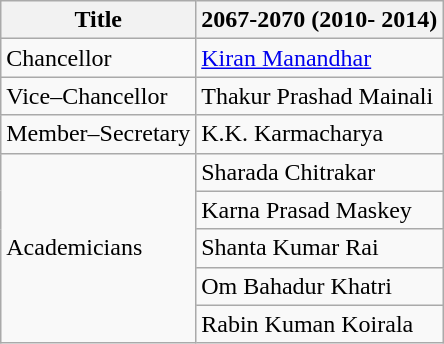<table class="wikitable">
<tr>
<th>Title</th>
<th>2067-2070 (2010- 2014)</th>
</tr>
<tr>
<td>Chancellor</td>
<td><a href='#'>Kiran Manandhar</a></td>
</tr>
<tr>
<td>Vice–Chancellor</td>
<td>Thakur Prashad Mainali</td>
</tr>
<tr>
<td>Member–Secretary</td>
<td>K.K. Karmacharya</td>
</tr>
<tr>
<td rowspan="5">Academicians</td>
<td>Sharada Chitrakar</td>
</tr>
<tr>
<td>Karna Prasad Maskey</td>
</tr>
<tr>
<td>Shanta Kumar Rai</td>
</tr>
<tr>
<td>Om Bahadur Khatri</td>
</tr>
<tr>
<td>Rabin Kuman Koirala</td>
</tr>
</table>
